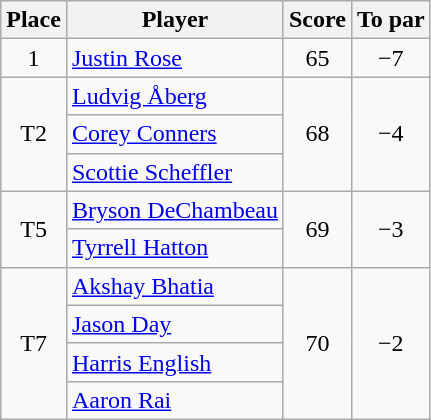<table class="wikitable">
<tr>
<th>Place</th>
<th>Player</th>
<th>Score</th>
<th>To par</th>
</tr>
<tr>
<td align=center>1</td>
<td> <a href='#'>Justin Rose</a></td>
<td align=center>65</td>
<td align=center>−7</td>
</tr>
<tr>
<td rowspan=3 align=center>T2</td>
<td>  <a href='#'>Ludvig Åberg</a></td>
<td rowspan=3 align=center>68</td>
<td rowspan=3 align=center>−4</td>
</tr>
<tr>
<td> <a href='#'>Corey Conners</a></td>
</tr>
<tr>
<td> <a href='#'>Scottie Scheffler</a></td>
</tr>
<tr>
<td rowspan=2 align=center>T5</td>
<td> <a href='#'>Bryson DeChambeau</a></td>
<td rowspan=2 align=center>69</td>
<td rowspan=2 align=center>−3</td>
</tr>
<tr>
<td> <a href='#'>Tyrrell Hatton</a></td>
</tr>
<tr>
<td rowspan=4 align=center>T7</td>
<td> <a href='#'>Akshay Bhatia</a></td>
<td rowspan=4 align=center>70</td>
<td rowspan=4 align=center>−2</td>
</tr>
<tr>
<td> <a href='#'>Jason Day</a></td>
</tr>
<tr>
<td> <a href='#'>Harris English</a></td>
</tr>
<tr>
<td> <a href='#'>Aaron Rai</a></td>
</tr>
</table>
